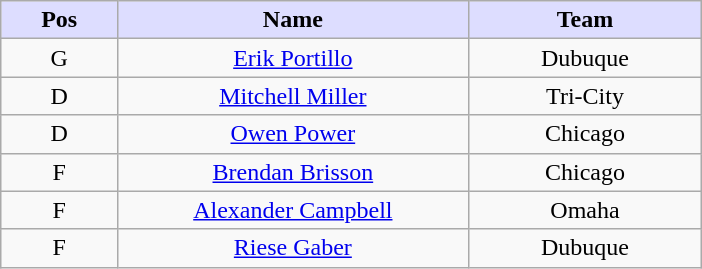<table class="wikitable" style="text-align:center">
<tr>
<th style="background:#ddf; width:10%;">Pos</th>
<th style="background:#ddf; width:30%;">Name</th>
<th style="background:#ddf; width:20%;">Team</th>
</tr>
<tr>
<td>G</td>
<td><a href='#'>Erik Portillo</a></td>
<td>Dubuque</td>
</tr>
<tr>
<td>D</td>
<td><a href='#'>Mitchell Miller</a></td>
<td>Tri-City</td>
</tr>
<tr>
<td>D</td>
<td><a href='#'>Owen Power</a></td>
<td>Chicago</td>
</tr>
<tr>
<td>F</td>
<td><a href='#'>Brendan Brisson</a></td>
<td>Chicago</td>
</tr>
<tr>
<td>F</td>
<td><a href='#'>Alexander Campbell</a></td>
<td>Omaha</td>
</tr>
<tr>
<td>F</td>
<td><a href='#'>Riese Gaber</a></td>
<td>Dubuque</td>
</tr>
</table>
